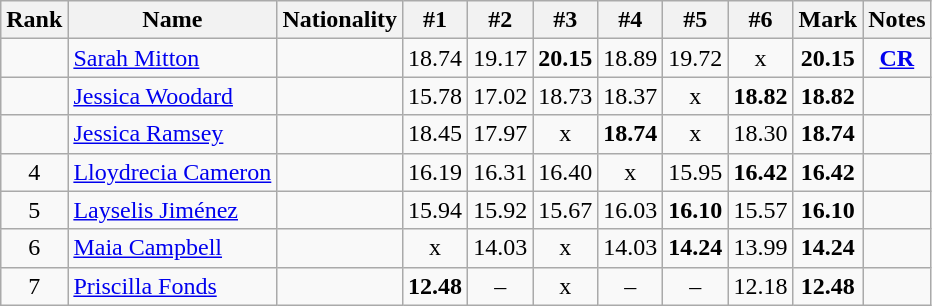<table class="wikitable sortable" style="text-align:center">
<tr>
<th>Rank</th>
<th>Name</th>
<th>Nationality</th>
<th>#1</th>
<th>#2</th>
<th>#3</th>
<th>#4</th>
<th>#5</th>
<th>#6</th>
<th>Mark</th>
<th>Notes</th>
</tr>
<tr>
<td></td>
<td align=left><a href='#'>Sarah Mitton</a></td>
<td align=left></td>
<td>18.74</td>
<td>19.17</td>
<td><strong>20.15</strong></td>
<td>18.89</td>
<td>19.72</td>
<td>x</td>
<td><strong>20.15</strong></td>
<td><strong><a href='#'>CR</a></strong></td>
</tr>
<tr>
<td></td>
<td align=left><a href='#'>Jessica Woodard</a></td>
<td align=left></td>
<td>15.78</td>
<td>17.02</td>
<td>18.73</td>
<td>18.37</td>
<td>x</td>
<td><strong>18.82</strong></td>
<td><strong>18.82</strong></td>
<td></td>
</tr>
<tr>
<td></td>
<td align=left><a href='#'>Jessica Ramsey</a></td>
<td align=left></td>
<td>18.45</td>
<td>17.97</td>
<td>x</td>
<td><strong>18.74</strong></td>
<td>x</td>
<td>18.30</td>
<td><strong>18.74</strong></td>
<td></td>
</tr>
<tr>
<td>4</td>
<td align=left><a href='#'>Lloydrecia Cameron</a></td>
<td align=left></td>
<td>16.19</td>
<td>16.31</td>
<td>16.40</td>
<td>x</td>
<td>15.95</td>
<td><strong>16.42</strong></td>
<td><strong>16.42</strong></td>
<td></td>
</tr>
<tr>
<td>5</td>
<td align=left><a href='#'>Layselis Jiménez</a></td>
<td align=left></td>
<td>15.94</td>
<td>15.92</td>
<td>15.67</td>
<td>16.03</td>
<td><strong>16.10</strong></td>
<td>15.57</td>
<td><strong>16.10</strong></td>
<td></td>
</tr>
<tr>
<td>6</td>
<td align=left><a href='#'>Maia Campbell</a></td>
<td align=left></td>
<td>x</td>
<td>14.03</td>
<td>x</td>
<td>14.03</td>
<td><strong>14.24</strong></td>
<td>13.99</td>
<td><strong>14.24</strong></td>
<td></td>
</tr>
<tr>
<td>7</td>
<td align=left><a href='#'>Priscilla Fonds</a></td>
<td align=left></td>
<td><strong>12.48</strong></td>
<td>–</td>
<td>x</td>
<td>–</td>
<td>–</td>
<td>12.18</td>
<td><strong>12.48</strong></td>
<td></td>
</tr>
</table>
